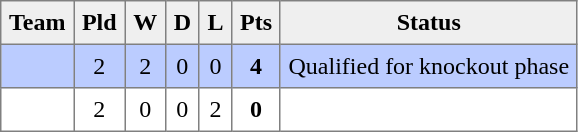<table style=border-collapse:collapse border=1 cellspacing=0 cellpadding=5>
<tr align=center bgcolor=#efefef>
<th>Team</th>
<th>Pld</th>
<th>W</th>
<th>D</th>
<th>L</th>
<th>Pts</th>
<th>Status</th>
</tr>
<tr align=center style="background:#bbccff;">
<td style="text-align:left;"> </td>
<td>2</td>
<td>2</td>
<td>0</td>
<td>0</td>
<td><strong>4</strong></td>
<td rowspan=1>Qualified for knockout phase</td>
</tr>
<tr align=center style="background:#FFFFFF;">
<td style="text-align:left;"> </td>
<td>2</td>
<td>0</td>
<td>0</td>
<td>2</td>
<td><strong>0</strong></td>
<td rowspan=1></td>
</tr>
</table>
